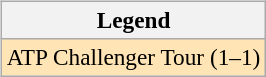<table>
<tr valign=top>
<td><br><table class=wikitable style=font-size:97%>
<tr>
<th>Legend</th>
</tr>
<tr bgcolor=moccasin>
<td>ATP Challenger Tour (1–1)</td>
</tr>
</table>
</td>
<td></td>
</tr>
</table>
